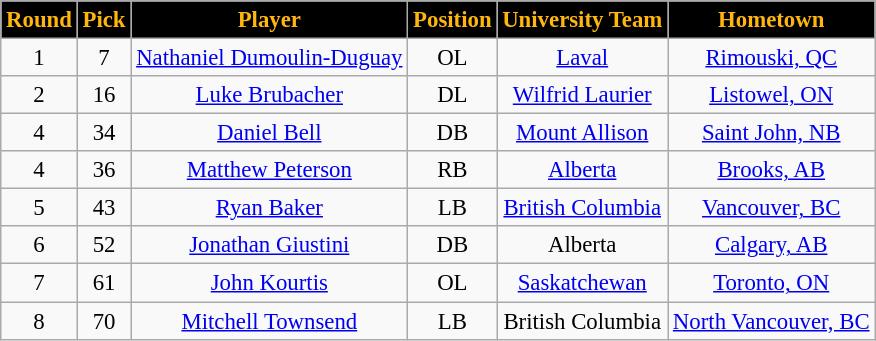<table class="wikitable" style="font-size: 95%;">
<tr>
<th style="background:black;color:#FFB60F;">Round</th>
<th style="background:black;color:#FFB60F;">Pick</th>
<th style="background:black;color:#FFB60F;">Player</th>
<th style="background:black;color:#FFB60F;">Position</th>
<th style="background:black;color:#FFB60F;">University Team</th>
<th style="background:black;color:#FFB60F;">Hometown</th>
</tr>
<tr align="center">
<td align=center>1</td>
<td>7</td>
<td><a href='#'>Nathaniel Dumoulin-Duguay</a></td>
<td>OL</td>
<td><a href='#'>Laval</a></td>
<td><a href='#'>Rimouski, QC</a></td>
</tr>
<tr align="center">
<td align=center>2</td>
<td>16</td>
<td><a href='#'>Luke Brubacher</a></td>
<td>DL</td>
<td><a href='#'>Wilfrid Laurier</a></td>
<td><a href='#'>Listowel, ON</a></td>
</tr>
<tr align="center">
<td align=center>4</td>
<td>34</td>
<td><a href='#'>Daniel Bell</a></td>
<td>DB</td>
<td><a href='#'>Mount Allison</a></td>
<td><a href='#'>Saint John, NB</a></td>
</tr>
<tr align="center">
<td align=center>4</td>
<td>36</td>
<td><a href='#'>Matthew Peterson</a></td>
<td>RB</td>
<td><a href='#'>Alberta</a></td>
<td><a href='#'>Brooks, AB</a></td>
</tr>
<tr align="center">
<td align=center>5</td>
<td>43</td>
<td><a href='#'>Ryan Baker</a></td>
<td>LB</td>
<td><a href='#'>British Columbia</a></td>
<td><a href='#'>Vancouver, BC</a></td>
</tr>
<tr align="center">
<td align=center>6</td>
<td>52</td>
<td><a href='#'>Jonathan Giustini</a></td>
<td>DB</td>
<td>Alberta</td>
<td><a href='#'>Calgary, AB</a></td>
</tr>
<tr align="center">
<td align=center>7</td>
<td>61</td>
<td><a href='#'>John Kourtis</a></td>
<td>OL</td>
<td><a href='#'>Saskatchewan</a></td>
<td><a href='#'>Toronto, ON</a></td>
</tr>
<tr align="center">
<td align=center>8</td>
<td>70</td>
<td><a href='#'>Mitchell Townsend</a></td>
<td>LB</td>
<td>British Columbia</td>
<td><a href='#'>North Vancouver, BC</a></td>
</tr>
</table>
